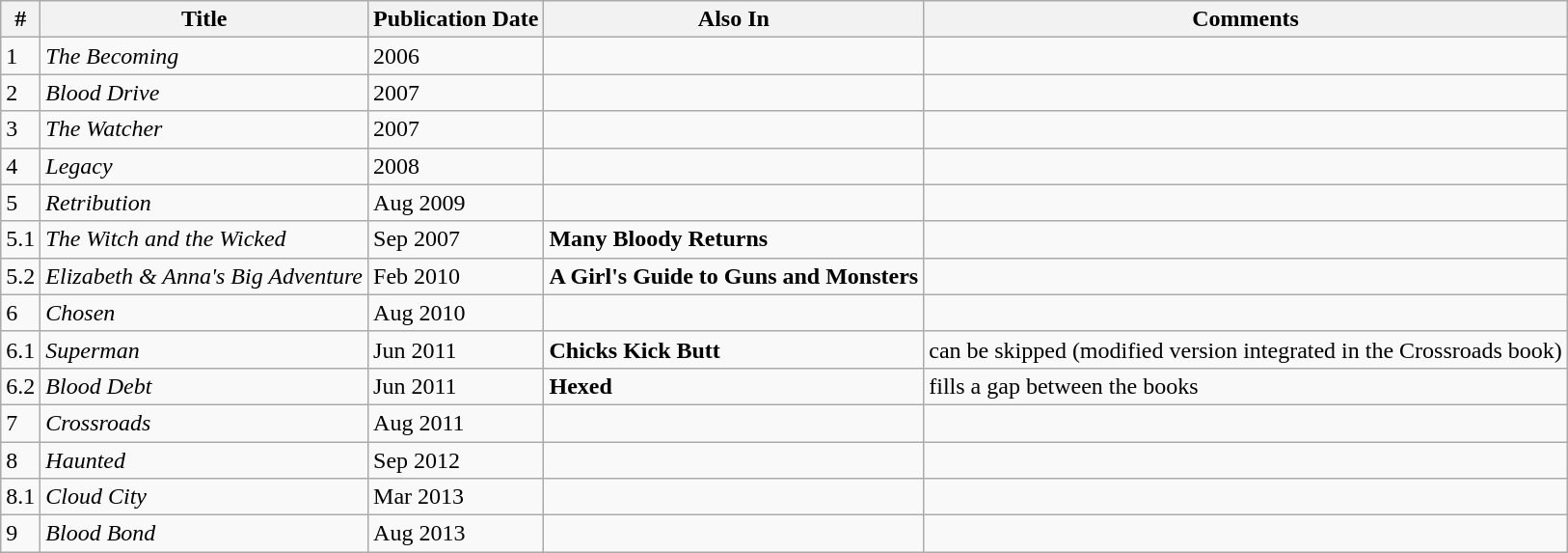<table class="wikitable">
<tr>
<th>#</th>
<th>Title</th>
<th>Publication Date</th>
<th>Also In</th>
<th>Comments</th>
</tr>
<tr>
<td>1</td>
<td><em>The Becoming</em></td>
<td>2006</td>
<td></td>
<td></td>
</tr>
<tr>
<td>2</td>
<td><em>Blood Drive</em></td>
<td>2007</td>
<td></td>
<td></td>
</tr>
<tr>
<td>3</td>
<td><em>The Watcher</em></td>
<td>2007</td>
<td></td>
<td></td>
</tr>
<tr>
<td>4</td>
<td><em>Legacy</em></td>
<td>2008</td>
<td></td>
<td></td>
</tr>
<tr>
<td>5</td>
<td><em>Retribution</em></td>
<td>Aug 2009</td>
<td></td>
<td></td>
</tr>
<tr>
<td>5.1</td>
<td><em>The Witch and the Wicked</em></td>
<td>Sep 2007</td>
<td><strong>Many Bloody Returns</strong></td>
<td></td>
</tr>
<tr>
<td>5.2</td>
<td><em>Elizabeth & Anna's Big Adventure</em></td>
<td>Feb 2010</td>
<td><strong>A Girl's Guide to Guns and Monsters</strong></td>
<td></td>
</tr>
<tr>
<td>6</td>
<td><em>Chosen</em></td>
<td>Aug 2010</td>
<td></td>
<td></td>
</tr>
<tr>
<td>6.1</td>
<td><em>Superman</em></td>
<td>Jun 2011</td>
<td><strong>Chicks Kick Butt</strong></td>
<td>can be skipped (modified version integrated in the Crossroads book)</td>
</tr>
<tr>
<td>6.2</td>
<td><em>Blood Debt</em></td>
<td>Jun 2011</td>
<td><strong>Hexed</strong></td>
<td>fills a gap between the books</td>
</tr>
<tr>
<td>7</td>
<td><em>Crossroads</em></td>
<td>Aug 2011</td>
<td></td>
<td></td>
</tr>
<tr>
<td>8</td>
<td><em>Haunted</em></td>
<td>Sep 2012</td>
<td></td>
<td></td>
</tr>
<tr>
<td>8.1</td>
<td><em>Cloud City</em></td>
<td>Mar 2013</td>
<td></td>
<td></td>
</tr>
<tr>
<td>9</td>
<td><em>Blood Bond</em></td>
<td>Aug 2013</td>
<td></td>
<td></td>
</tr>
</table>
